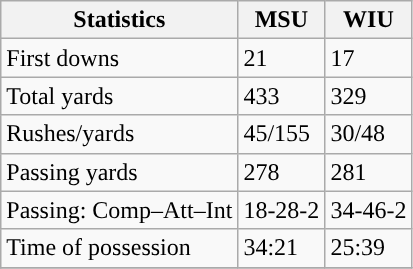<table class="wikitable" style="float: left;">
<tr>
<th>Statistics</th>
<th>MSU</th>
<th>WIU</th>
</tr>
<tr>
<td>First downs</td>
<td>21</td>
<td>17</td>
</tr>
<tr>
<td>Total yards</td>
<td>433</td>
<td>329</td>
</tr>
<tr>
<td>Rushes/yards</td>
<td>45/155</td>
<td>30/48</td>
</tr>
<tr>
<td>Passing yards</td>
<td>278</td>
<td>281</td>
</tr>
<tr>
<td>Passing: Comp–Att–Int</td>
<td>18-28-2</td>
<td>34-46-2</td>
</tr>
<tr>
<td>Time of possession</td>
<td>34:21</td>
<td>25:39</td>
</tr>
<tr>
</tr>
</table>
